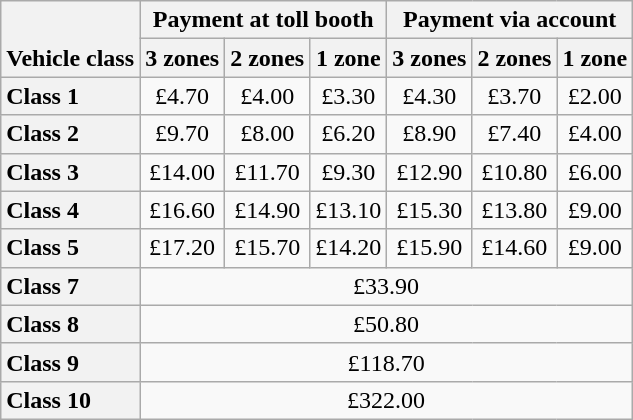<table class="wikitable" style="text-align:center;">
<tr>
<th rowspan="2" style="vertical-align: bottom;">Vehicle class</th>
<th colspan="3">Payment at toll booth</th>
<th colspan="3">Payment via account </th>
</tr>
<tr>
<th scope=col style="text-align:center;">3 zones</th>
<th scope=col>2 zones</th>
<th scope=col>1 zone</th>
<th scope=col>3 zones</th>
<th scope=col>2 zones</th>
<th scope=col>1 zone</th>
</tr>
<tr>
<th style="text-align:left;">Class 1 </th>
<td>£4.70</td>
<td>£4.00</td>
<td>£3.30</td>
<td>£4.30</td>
<td>£3.70</td>
<td>£2.00</td>
</tr>
<tr>
<th style="text-align:left;">Class 2 </th>
<td>£9.70</td>
<td>£8.00</td>
<td>£6.20</td>
<td>£8.90</td>
<td>£7.40</td>
<td>£4.00</td>
</tr>
<tr>
<th style="text-align:left;">Class 3 </th>
<td>£14.00</td>
<td>£11.70</td>
<td>£9.30</td>
<td>£12.90</td>
<td>£10.80</td>
<td>£6.00</td>
</tr>
<tr>
<th style="text-align:left;">Class 4 </th>
<td>£16.60</td>
<td>£14.90</td>
<td>£13.10</td>
<td>£15.30</td>
<td>£13.80</td>
<td>£9.00</td>
</tr>
<tr>
<th style="text-align:left;">Class 5 </th>
<td>£17.20</td>
<td>£15.70</td>
<td>£14.20</td>
<td>£15.90</td>
<td>£14.60</td>
<td>£9.00</td>
</tr>
<tr>
<th style="text-align:left;">Class 7</th>
<td colspan="6">£33.90</td>
</tr>
<tr>
<th style="text-align:left;">Class 8</th>
<td colspan="6">£50.80</td>
</tr>
<tr>
<th style="text-align:left;">Class 9</th>
<td colspan="6">£118.70</td>
</tr>
<tr>
<th style="text-align:left;">Class 10</th>
<td colspan="6">£322.00</td>
</tr>
</table>
